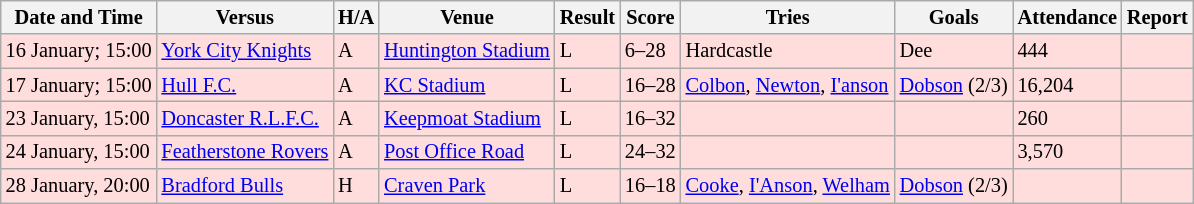<table class="wikitable" style="font-size:85%;">
<tr>
<th>Date and Time</th>
<th>Versus</th>
<th>H/A</th>
<th>Venue</th>
<th>Result</th>
<th>Score</th>
<th>Tries</th>
<th>Goals</th>
<th>Attendance</th>
<th>Report</th>
</tr>
<tr style="background:#ffdddd;">
<td>16 January; 15:00</td>
<td> <a href='#'>York City Knights</a></td>
<td>A</td>
<td><a href='#'>Huntington Stadium</a></td>
<td>L</td>
<td>6–28</td>
<td>Hardcastle</td>
<td>Dee</td>
<td>444</td>
<td></td>
</tr>
<tr style="background:#ffdddd;">
<td>17 January; 15:00</td>
<td> <a href='#'>Hull F.C.</a></td>
<td>A</td>
<td><a href='#'>KC Stadium</a></td>
<td>L</td>
<td>16–28</td>
<td><a href='#'>Colbon</a>, <a href='#'>Newton</a>, <a href='#'>I'anson</a></td>
<td><a href='#'>Dobson</a> (2/3)</td>
<td>16,204</td>
<td></td>
</tr>
<tr style="background:#ffdddd;">
<td>23 January, 15:00</td>
<td> <a href='#'>Doncaster R.L.F.C.</a></td>
<td>A</td>
<td><a href='#'>Keepmoat Stadium</a></td>
<td>L</td>
<td>16–32</td>
<td></td>
<td></td>
<td>260</td>
<td></td>
</tr>
<tr style="background:#ffdddd;">
<td>24 January, 15:00</td>
<td> <a href='#'>Featherstone Rovers</a></td>
<td>A</td>
<td><a href='#'>Post Office Road</a></td>
<td>L</td>
<td>24–32</td>
<td></td>
<td></td>
<td>3,570</td>
<td></td>
</tr>
<tr style="background:#ffdddd;">
<td>28 January, 20:00</td>
<td> <a href='#'>Bradford Bulls</a></td>
<td>H</td>
<td><a href='#'>Craven Park</a></td>
<td>L</td>
<td>16–18</td>
<td><a href='#'>Cooke</a>, <a href='#'>I'Anson</a>, <a href='#'>Welham</a></td>
<td><a href='#'>Dobson</a> (2/3)</td>
<td></td>
<td></td>
</tr>
</table>
